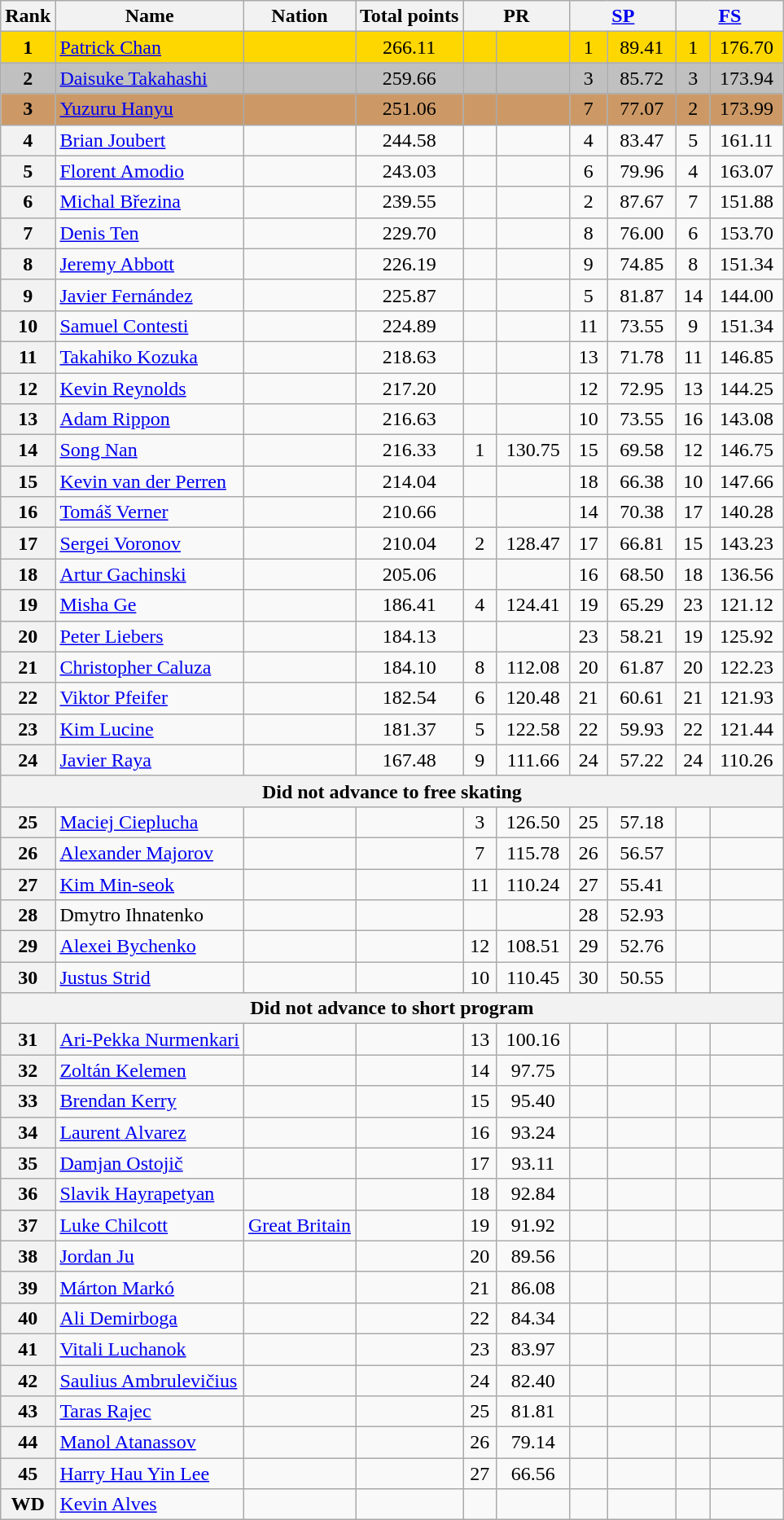<table class="wikitable sortable">
<tr>
<th>Rank</th>
<th>Name</th>
<th>Nation</th>
<th>Total points</th>
<th colspan="2" width="80px">PR</th>
<th colspan="2" width="80px"><a href='#'>SP</a></th>
<th colspan="2" width="80px"><a href='#'>FS</a></th>
</tr>
<tr bgcolor="gold">
<td align="center"><strong>1</strong></td>
<td><a href='#'>Patrick Chan</a></td>
<td></td>
<td align="center">266.11</td>
<td></td>
<td></td>
<td align="center">1</td>
<td align="center">89.41</td>
<td align="center">1</td>
<td align="center">176.70</td>
</tr>
<tr bgcolor="silver">
<td align="center"><strong>2</strong></td>
<td><a href='#'>Daisuke Takahashi</a></td>
<td></td>
<td align="center">259.66</td>
<td></td>
<td></td>
<td align="center">3</td>
<td align="center">85.72</td>
<td align="center">3</td>
<td align="center">173.94</td>
</tr>
<tr bgcolor="cc9966">
<td align="center"><strong>3</strong></td>
<td><a href='#'>Yuzuru Hanyu</a></td>
<td></td>
<td align="center">251.06</td>
<td></td>
<td></td>
<td align="center">7</td>
<td align="center">77.07</td>
<td align="center">2</td>
<td align="center">173.99</td>
</tr>
<tr>
<th>4</th>
<td><a href='#'>Brian Joubert</a></td>
<td></td>
<td align="center">244.58</td>
<td></td>
<td></td>
<td align="center">4</td>
<td align="center">83.47</td>
<td align="center">5</td>
<td align="center">161.11</td>
</tr>
<tr>
<th>5</th>
<td><a href='#'>Florent Amodio</a></td>
<td></td>
<td align="center">243.03</td>
<td></td>
<td></td>
<td align="center">6</td>
<td align="center">79.96</td>
<td align="center">4</td>
<td align="center">163.07</td>
</tr>
<tr>
<th>6</th>
<td><a href='#'>Michal Březina</a></td>
<td></td>
<td align="center">239.55</td>
<td></td>
<td></td>
<td align="center">2</td>
<td align="center">87.67</td>
<td align="center">7</td>
<td align="center">151.88</td>
</tr>
<tr>
<th>7</th>
<td><a href='#'>Denis Ten</a></td>
<td></td>
<td align="center">229.70</td>
<td></td>
<td></td>
<td align="center">8</td>
<td align="center">76.00</td>
<td align="center">6</td>
<td align="center">153.70</td>
</tr>
<tr>
<th>8</th>
<td><a href='#'>Jeremy Abbott</a></td>
<td></td>
<td align="center">226.19</td>
<td></td>
<td></td>
<td align="center">9</td>
<td align="center">74.85</td>
<td align="center">8</td>
<td align="center">151.34</td>
</tr>
<tr>
<th>9</th>
<td><a href='#'>Javier Fernández</a></td>
<td></td>
<td align="center">225.87</td>
<td></td>
<td></td>
<td align="center">5</td>
<td align="center">81.87</td>
<td align="center">14</td>
<td align="center">144.00</td>
</tr>
<tr>
<th>10</th>
<td><a href='#'>Samuel Contesti</a></td>
<td></td>
<td align="center">224.89</td>
<td></td>
<td></td>
<td align="center">11</td>
<td align="center">73.55</td>
<td align="center">9</td>
<td align="center">151.34</td>
</tr>
<tr>
<th>11</th>
<td><a href='#'>Takahiko Kozuka</a></td>
<td></td>
<td align="center">218.63</td>
<td></td>
<td></td>
<td align="center">13</td>
<td align="center">71.78</td>
<td align="center">11</td>
<td align="center">146.85</td>
</tr>
<tr>
<th>12</th>
<td><a href='#'>Kevin Reynolds</a></td>
<td></td>
<td align="center">217.20</td>
<td></td>
<td></td>
<td align="center">12</td>
<td align="center">72.95</td>
<td align="center">13</td>
<td align="center">144.25</td>
</tr>
<tr>
<th>13</th>
<td><a href='#'>Adam Rippon</a></td>
<td></td>
<td align="center">216.63</td>
<td></td>
<td></td>
<td align="center">10</td>
<td align="center">73.55</td>
<td align="center">16</td>
<td align="center">143.08</td>
</tr>
<tr>
<th>14</th>
<td><a href='#'>Song Nan</a></td>
<td></td>
<td align="center">216.33</td>
<td align="center">1</td>
<td align="center">130.75</td>
<td align="center">15</td>
<td align="center">69.58</td>
<td align="center">12</td>
<td align="center">146.75</td>
</tr>
<tr>
<th>15</th>
<td><a href='#'>Kevin van der Perren</a></td>
<td></td>
<td align="center">214.04</td>
<td></td>
<td></td>
<td align="center">18</td>
<td align="center">66.38</td>
<td align="center">10</td>
<td align="center">147.66</td>
</tr>
<tr>
<th>16</th>
<td><a href='#'>Tomáš Verner</a></td>
<td></td>
<td align="center">210.66</td>
<td></td>
<td></td>
<td align="center">14</td>
<td align="center">70.38</td>
<td align="center">17</td>
<td align="center">140.28</td>
</tr>
<tr>
<th>17</th>
<td><a href='#'>Sergei Voronov</a></td>
<td></td>
<td align="center">210.04</td>
<td align="center">2</td>
<td align="center">128.47</td>
<td align="center">17</td>
<td align="center">66.81</td>
<td align="center">15</td>
<td align="center">143.23</td>
</tr>
<tr>
<th>18</th>
<td><a href='#'>Artur Gachinski</a></td>
<td></td>
<td align="center">205.06</td>
<td></td>
<td></td>
<td align="center">16</td>
<td align="center">68.50</td>
<td align="center">18</td>
<td align="center">136.56</td>
</tr>
<tr>
<th>19</th>
<td><a href='#'>Misha Ge</a></td>
<td></td>
<td align="center">186.41</td>
<td align="center">4</td>
<td align="center">124.41</td>
<td align="center">19</td>
<td align="center">65.29</td>
<td align="center">23</td>
<td align="center">121.12</td>
</tr>
<tr>
<th>20</th>
<td><a href='#'>Peter Liebers</a></td>
<td></td>
<td align="center">184.13</td>
<td></td>
<td></td>
<td align="center">23</td>
<td align="center">58.21</td>
<td align="center">19</td>
<td align="center">125.92</td>
</tr>
<tr>
<th>21</th>
<td><a href='#'>Christopher Caluza</a></td>
<td></td>
<td align="center">184.10</td>
<td align="center">8</td>
<td align="center">112.08</td>
<td align="center">20</td>
<td align="center">61.87</td>
<td align="center">20</td>
<td align="center">122.23</td>
</tr>
<tr>
<th>22</th>
<td><a href='#'>Viktor Pfeifer</a></td>
<td></td>
<td align="center">182.54</td>
<td align="center">6</td>
<td align="center">120.48</td>
<td align="center">21</td>
<td align="center">60.61</td>
<td align="center">21</td>
<td align="center">121.93</td>
</tr>
<tr>
<th>23</th>
<td><a href='#'>Kim Lucine</a></td>
<td></td>
<td align="center">181.37</td>
<td align="center">5</td>
<td align="center">122.58</td>
<td align="center">22</td>
<td align="center">59.93</td>
<td align="center">22</td>
<td align="center">121.44</td>
</tr>
<tr>
<th>24</th>
<td><a href='#'>Javier Raya</a></td>
<td></td>
<td align="center">167.48</td>
<td align="center">9</td>
<td align="center">111.66</td>
<td align="center">24</td>
<td align="center">57.22</td>
<td align="center">24</td>
<td align="center">110.26</td>
</tr>
<tr>
<th colspan="10">Did not advance to free skating</th>
</tr>
<tr>
<th>25</th>
<td><a href='#'>Maciej Cieplucha</a></td>
<td></td>
<td></td>
<td align="center">3</td>
<td align="center">126.50</td>
<td align="center">25</td>
<td align="center">57.18</td>
<td></td>
<td></td>
</tr>
<tr>
<th>26</th>
<td><a href='#'>Alexander Majorov</a></td>
<td></td>
<td></td>
<td align="center">7</td>
<td align="center">115.78</td>
<td align="center">26</td>
<td align="center">56.57</td>
<td></td>
<td></td>
</tr>
<tr>
<th>27</th>
<td><a href='#'>Kim Min-seok</a></td>
<td></td>
<td></td>
<td align="center">11</td>
<td align="center">110.24</td>
<td align="center">27</td>
<td align="center">55.41</td>
<td></td>
<td></td>
</tr>
<tr>
<th>28</th>
<td>Dmytro Ihnatenko</td>
<td></td>
<td></td>
<td align="center"></td>
<td align="center"></td>
<td align="center">28</td>
<td align="center">52.93</td>
<td></td>
<td></td>
</tr>
<tr>
<th>29</th>
<td><a href='#'>Alexei Bychenko</a></td>
<td></td>
<td></td>
<td align="center">12</td>
<td align="center">108.51</td>
<td align="center">29</td>
<td align="center">52.76</td>
<td></td>
<td></td>
</tr>
<tr>
<th>30</th>
<td><a href='#'>Justus Strid</a></td>
<td></td>
<td></td>
<td align="center">10</td>
<td align="center">110.45</td>
<td align="center">30</td>
<td align="center">50.55</td>
<td></td>
<td></td>
</tr>
<tr>
<th colspan="10">Did not advance to short program</th>
</tr>
<tr>
<th>31</th>
<td><a href='#'>Ari-Pekka Nurmenkari</a></td>
<td></td>
<td></td>
<td align="center">13</td>
<td align="center">100.16</td>
<td></td>
<td></td>
<td></td>
<td></td>
</tr>
<tr>
<th>32</th>
<td><a href='#'>Zoltán Kelemen</a></td>
<td></td>
<td></td>
<td align="center">14</td>
<td align="center">97.75</td>
<td></td>
<td></td>
<td></td>
<td></td>
</tr>
<tr>
<th>33</th>
<td><a href='#'>Brendan Kerry</a></td>
<td></td>
<td></td>
<td align="center">15</td>
<td align="center">95.40</td>
<td></td>
<td></td>
<td></td>
<td></td>
</tr>
<tr>
<th>34</th>
<td><a href='#'>Laurent Alvarez</a></td>
<td></td>
<td></td>
<td align="center">16</td>
<td align="center">93.24</td>
<td></td>
<td></td>
<td></td>
<td></td>
</tr>
<tr>
<th>35</th>
<td><a href='#'>Damjan Ostojič</a></td>
<td></td>
<td></td>
<td align="center">17</td>
<td align="center">93.11</td>
<td></td>
<td></td>
<td></td>
<td></td>
</tr>
<tr>
<th>36</th>
<td><a href='#'>Slavik Hayrapetyan</a></td>
<td></td>
<td></td>
<td align="center">18</td>
<td align="center">92.84</td>
<td></td>
<td></td>
<td></td>
<td></td>
</tr>
<tr>
<th>37</th>
<td><a href='#'>Luke Chilcott</a></td>
<td> <a href='#'>Great Britain</a></td>
<td></td>
<td align="center">19</td>
<td align="center">91.92</td>
<td></td>
<td></td>
<td></td>
<td></td>
</tr>
<tr>
<th>38</th>
<td><a href='#'>Jordan Ju</a></td>
<td></td>
<td></td>
<td align="center">20</td>
<td align="center">89.56</td>
<td></td>
<td></td>
<td></td>
<td></td>
</tr>
<tr>
<th>39</th>
<td><a href='#'>Márton Markó</a></td>
<td></td>
<td></td>
<td align="center">21</td>
<td align="center">86.08</td>
<td></td>
<td></td>
<td></td>
<td></td>
</tr>
<tr>
<th>40</th>
<td><a href='#'>Ali Demirboga</a></td>
<td></td>
<td></td>
<td align="center">22</td>
<td align="center">84.34</td>
<td></td>
<td></td>
<td></td>
<td></td>
</tr>
<tr>
<th>41</th>
<td><a href='#'>Vitali Luchanok</a></td>
<td></td>
<td></td>
<td align="center">23</td>
<td align="center">83.97</td>
<td></td>
<td></td>
<td></td>
<td></td>
</tr>
<tr>
<th>42</th>
<td><a href='#'>Saulius Ambrulevičius</a></td>
<td></td>
<td></td>
<td align="center">24</td>
<td align="center">82.40</td>
<td></td>
<td></td>
<td></td>
<td></td>
</tr>
<tr>
<th>43</th>
<td><a href='#'>Taras Rajec</a></td>
<td></td>
<td></td>
<td align="center">25</td>
<td align="center">81.81</td>
<td></td>
<td></td>
<td></td>
<td></td>
</tr>
<tr>
<th>44</th>
<td><a href='#'>Manol Atanassov</a></td>
<td></td>
<td></td>
<td align="center">26</td>
<td align="center">79.14</td>
<td></td>
<td></td>
<td></td>
<td></td>
</tr>
<tr>
<th>45</th>
<td><a href='#'>Harry Hau Yin Lee</a></td>
<td></td>
<td></td>
<td align="center">27</td>
<td align="center">66.56</td>
<td></td>
<td></td>
<td></td>
<td></td>
</tr>
<tr>
<th>WD</th>
<td><a href='#'>Kevin Alves</a></td>
<td></td>
<td></td>
<td></td>
<td></td>
<td></td>
<td></td>
<td></td>
<td></td>
</tr>
</table>
